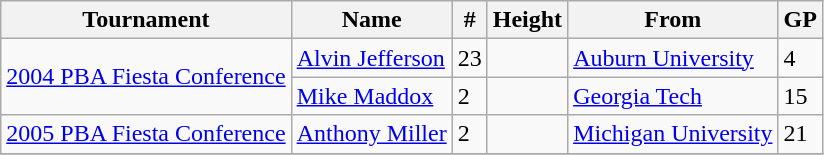<table class="wikitable">
<tr>
<th>Tournament</th>
<th>Name</th>
<th>#</th>
<th>Height</th>
<th>From</th>
<th>GP</th>
</tr>
<tr>
<td rowspan=2><a href='#'>2004 PBA Fiesta Conference</a></td>
<td><a href='#'>Alvin Jefferson</a></td>
<td>23</td>
<td></td>
<td><a href='#'>Auburn University</a></td>
<td>4</td>
</tr>
<tr>
<td><a href='#'>Mike Maddox</a></td>
<td>2</td>
<td></td>
<td><a href='#'>Georgia Tech</a></td>
<td>15</td>
</tr>
<tr>
<td><a href='#'>2005 PBA Fiesta Conference</a></td>
<td><a href='#'>Anthony Miller</a></td>
<td>2</td>
<td></td>
<td><a href='#'>Michigan University</a></td>
<td>21</td>
</tr>
<tr>
</tr>
</table>
